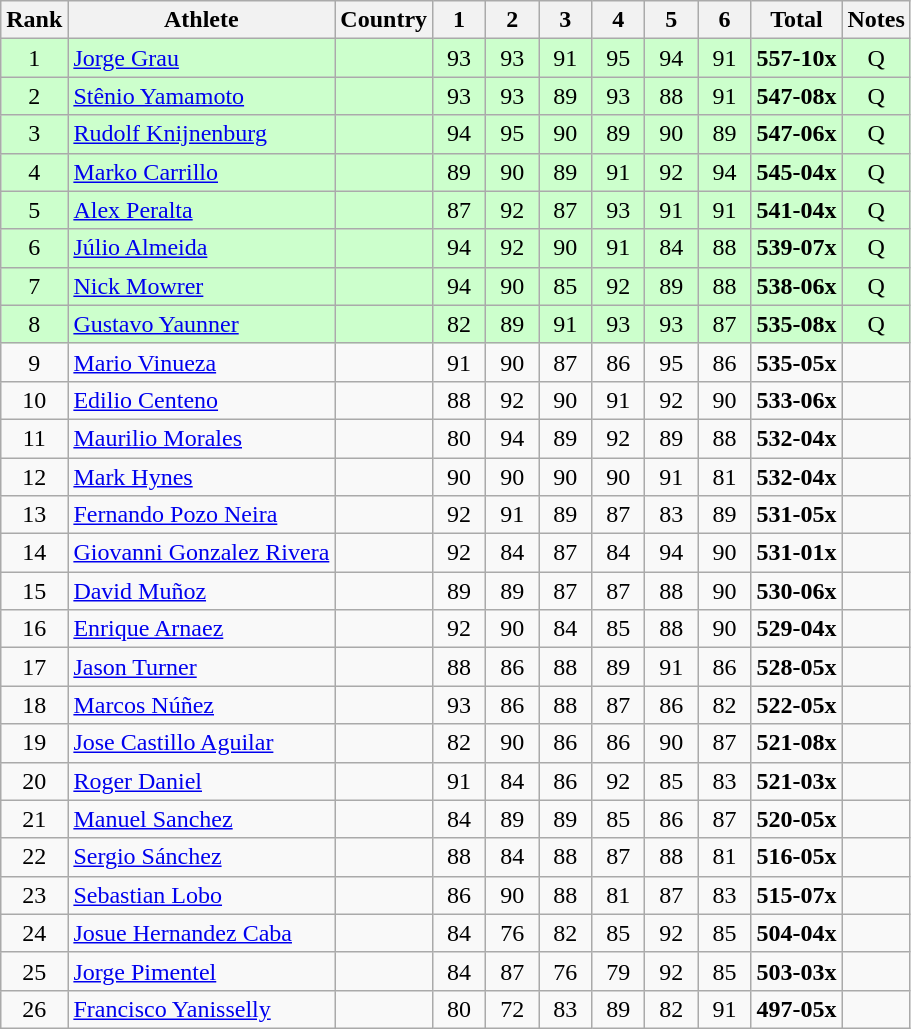<table class="wikitable sortable" style="text-align:center">
<tr>
<th>Rank</th>
<th>Athlete</th>
<th>Country</th>
<th class="sortable" style="width: 28px">1</th>
<th class="sortable" style="width: 28px">2</th>
<th class="sortable" style="width: 28px">3</th>
<th class="sortable" style="width: 28px">4</th>
<th class="sortable" style="width: 28px">5</th>
<th class="sortable" style="width: 28px">6</th>
<th>Total</th>
<th class="unsortable">Notes</th>
</tr>
<tr bgcolor=ccffcc>
<td>1</td>
<td align=left><a href='#'>Jorge Grau</a></td>
<td align=left></td>
<td>93</td>
<td>93</td>
<td>91</td>
<td>95</td>
<td>94</td>
<td>91</td>
<td><strong>557-10x</strong></td>
<td>Q</td>
</tr>
<tr bgcolor=ccffcc>
<td>2</td>
<td align=left><a href='#'>Stênio Yamamoto</a></td>
<td align=left></td>
<td>93</td>
<td>93</td>
<td>89</td>
<td>93</td>
<td>88</td>
<td>91</td>
<td><strong>547-08x</strong></td>
<td>Q</td>
</tr>
<tr bgcolor=ccffcc>
<td>3</td>
<td align=left><a href='#'>Rudolf Knijnenburg</a></td>
<td align=left></td>
<td>94</td>
<td>95</td>
<td>90</td>
<td>89</td>
<td>90</td>
<td>89</td>
<td><strong>547-06x</strong></td>
<td>Q</td>
</tr>
<tr bgcolor=ccffcc>
<td>4</td>
<td align=left><a href='#'>Marko Carrillo</a></td>
<td align=left></td>
<td>89</td>
<td>90</td>
<td>89</td>
<td>91</td>
<td>92</td>
<td>94</td>
<td><strong>545-04x</strong></td>
<td>Q</td>
</tr>
<tr bgcolor=ccffcc>
<td>5</td>
<td align=left><a href='#'>Alex Peralta</a></td>
<td align=left></td>
<td>87</td>
<td>92</td>
<td>87</td>
<td>93</td>
<td>91</td>
<td>91</td>
<td><strong>541-04x</strong></td>
<td>Q</td>
</tr>
<tr bgcolor=ccffcc>
<td>6</td>
<td align=left><a href='#'>Júlio Almeida</a></td>
<td align=left></td>
<td>94</td>
<td>92</td>
<td>90</td>
<td>91</td>
<td>84</td>
<td>88</td>
<td><strong>539-07x</strong></td>
<td>Q</td>
</tr>
<tr bgcolor=ccffcc>
<td>7</td>
<td align=left><a href='#'>Nick Mowrer</a></td>
<td align=left></td>
<td>94</td>
<td>90</td>
<td>85</td>
<td>92</td>
<td>89</td>
<td>88</td>
<td><strong>538-06x</strong></td>
<td>Q</td>
</tr>
<tr bgcolor=ccffcc>
<td>8</td>
<td align=left><a href='#'>Gustavo Yaunner</a></td>
<td align=left></td>
<td>82</td>
<td>89</td>
<td>91</td>
<td>93</td>
<td>93</td>
<td>87</td>
<td><strong>535-08x</strong></td>
<td>Q</td>
</tr>
<tr>
<td>9</td>
<td align=left><a href='#'>Mario Vinueza</a></td>
<td align=left></td>
<td>91</td>
<td>90</td>
<td>87</td>
<td>86</td>
<td>95</td>
<td>86</td>
<td><strong>535-05x</strong></td>
<td></td>
</tr>
<tr>
<td>10</td>
<td align=left><a href='#'>Edilio Centeno</a></td>
<td align=left></td>
<td>88</td>
<td>92</td>
<td>90</td>
<td>91</td>
<td>92</td>
<td>90</td>
<td><strong>533-06x</strong></td>
<td></td>
</tr>
<tr>
<td>11</td>
<td align=left><a href='#'>Maurilio Morales</a></td>
<td align=left></td>
<td>80</td>
<td>94</td>
<td>89</td>
<td>92</td>
<td>89</td>
<td>88</td>
<td><strong>532-04x</strong></td>
<td></td>
</tr>
<tr>
<td>12</td>
<td align=left><a href='#'>Mark Hynes</a></td>
<td align=left></td>
<td>90</td>
<td>90</td>
<td>90</td>
<td>90</td>
<td>91</td>
<td>81</td>
<td><strong>532-04x</strong></td>
<td></td>
</tr>
<tr>
<td>13</td>
<td align=left><a href='#'>Fernando Pozo Neira</a></td>
<td align=left></td>
<td>92</td>
<td>91</td>
<td>89</td>
<td>87</td>
<td>83</td>
<td>89</td>
<td><strong>531-05x</strong></td>
<td></td>
</tr>
<tr>
<td>14</td>
<td align=left><a href='#'>Giovanni Gonzalez Rivera</a></td>
<td align=left></td>
<td>92</td>
<td>84</td>
<td>87</td>
<td>84</td>
<td>94</td>
<td>90</td>
<td><strong>531-01x</strong></td>
<td></td>
</tr>
<tr>
<td>15</td>
<td align=left><a href='#'>David Muñoz</a></td>
<td align=left></td>
<td>89</td>
<td>89</td>
<td>87</td>
<td>87</td>
<td>88</td>
<td>90</td>
<td><strong>530-06x</strong></td>
<td></td>
</tr>
<tr>
<td>16</td>
<td align=left><a href='#'>Enrique Arnaez</a></td>
<td align=left></td>
<td>92</td>
<td>90</td>
<td>84</td>
<td>85</td>
<td>88</td>
<td>90</td>
<td><strong>529-04x</strong></td>
<td></td>
</tr>
<tr>
<td>17</td>
<td align=left><a href='#'>Jason Turner</a></td>
<td align=left></td>
<td>88</td>
<td>86</td>
<td>88</td>
<td>89</td>
<td>91</td>
<td>86</td>
<td><strong>528-05x</strong></td>
<td></td>
</tr>
<tr>
<td>18</td>
<td align=left><a href='#'>Marcos Núñez</a></td>
<td align=left></td>
<td>93</td>
<td>86</td>
<td>88</td>
<td>87</td>
<td>86</td>
<td>82</td>
<td><strong>522-05x</strong></td>
<td></td>
</tr>
<tr>
<td>19</td>
<td align=left><a href='#'>Jose Castillo Aguilar</a></td>
<td align=left></td>
<td>82</td>
<td>90</td>
<td>86</td>
<td>86</td>
<td>90</td>
<td>87</td>
<td><strong>521-08x</strong></td>
<td></td>
</tr>
<tr>
<td>20</td>
<td align=left><a href='#'>Roger Daniel</a></td>
<td align=left></td>
<td>91</td>
<td>84</td>
<td>86</td>
<td>92</td>
<td>85</td>
<td>83</td>
<td><strong>521-03x</strong></td>
<td></td>
</tr>
<tr>
<td>21</td>
<td align=left><a href='#'>Manuel Sanchez</a></td>
<td align=left></td>
<td>84</td>
<td>89</td>
<td>89</td>
<td>85</td>
<td>86</td>
<td>87</td>
<td><strong>520-05x</strong></td>
<td></td>
</tr>
<tr>
<td>22</td>
<td align=left><a href='#'>Sergio Sánchez</a></td>
<td align=left></td>
<td>88</td>
<td>84</td>
<td>88</td>
<td>87</td>
<td>88</td>
<td>81</td>
<td><strong>516-05x</strong></td>
<td></td>
</tr>
<tr>
<td>23</td>
<td align=left><a href='#'>Sebastian Lobo</a></td>
<td align=left></td>
<td>86</td>
<td>90</td>
<td>88</td>
<td>81</td>
<td>87</td>
<td>83</td>
<td><strong>515-07x</strong></td>
<td></td>
</tr>
<tr>
<td>24</td>
<td align=left><a href='#'>Josue Hernandez Caba</a></td>
<td align=left></td>
<td>84</td>
<td>76</td>
<td>82</td>
<td>85</td>
<td>92</td>
<td>85</td>
<td><strong>504-04x</strong></td>
<td></td>
</tr>
<tr>
<td>25</td>
<td align=left><a href='#'>Jorge Pimentel</a></td>
<td align=left></td>
<td>84</td>
<td>87</td>
<td>76</td>
<td>79</td>
<td>92</td>
<td>85</td>
<td><strong>503-03x</strong></td>
<td></td>
</tr>
<tr>
<td>26</td>
<td align=left><a href='#'>Francisco Yanisselly</a></td>
<td align=left></td>
<td>80</td>
<td>72</td>
<td>83</td>
<td>89</td>
<td>82</td>
<td>91</td>
<td><strong>497-05x</strong></td>
<td></td>
</tr>
</table>
